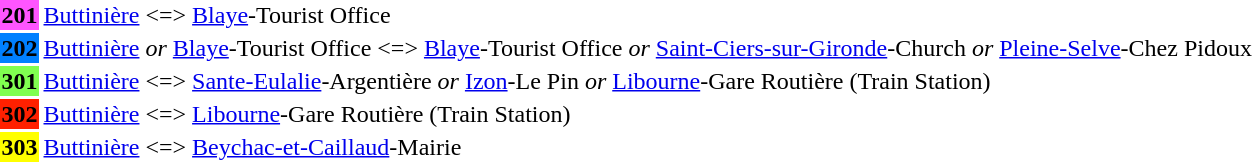<table>
<tr --->
<td bgcolor="#FF55FF"><span><strong>201</strong></span></td>
<td><a href='#'>Buttinière</a> <=> <a href='#'>Blaye</a>-Tourist Office</td>
</tr>
<tr --->
<td bgcolor="#0080FF"><span><strong>202</strong></span></td>
<td><a href='#'>Buttinière</a> <em>or</em> <a href='#'>Blaye</a>-Tourist Office <=> <a href='#'>Blaye</a>-Tourist Office <em>or</em> <a href='#'>Saint-Ciers-sur-Gironde</a>-Church <em>or</em>  <a href='#'>Pleine-Selve</a>-Chez Pidoux</td>
</tr>
<tr --->
<td bgcolor="#80FF50"><span><strong>301</strong></span></td>
<td><a href='#'>Buttinière</a>  <=>  <a href='#'>Sante-Eulalie</a>-Argentière <em>or</em>  <a href='#'>Izon</a>-Le Pin <em>or</em> <a href='#'>Libourne</a>-Gare Routière (Train Station)</td>
</tr>
<tr --->
<td bgcolor="#ff2000"><span><strong>302</strong></span></td>
<td><a href='#'>Buttinière</a>  <=>  <a href='#'>Libourne</a>-Gare Routière (Train Station)</td>
</tr>
<tr --->
<td bgcolor="#ffff00"><span><strong>303</strong></span></td>
<td><a href='#'>Buttinière</a>  <=>  <a href='#'>Beychac-et-Caillaud</a>-Mairie</td>
</tr>
<tr --->
</tr>
</table>
